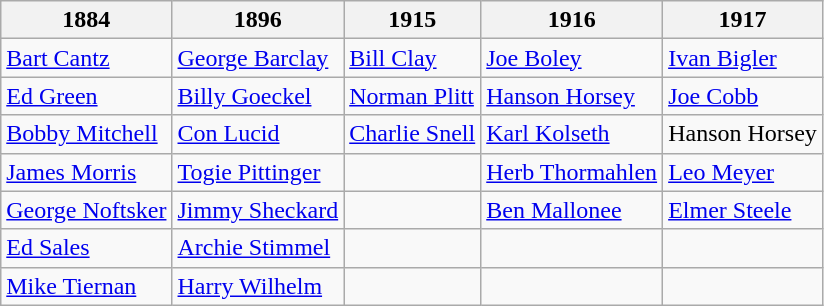<table class="wikitable">
<tr>
<th><strong>1884</strong></th>
<th><strong>1896</strong></th>
<th><strong>1915</strong></th>
<th><strong>1916</strong></th>
<th><strong>1917</strong></th>
</tr>
<tr>
<td><a href='#'>Bart Cantz</a></td>
<td><a href='#'>George Barclay</a></td>
<td><a href='#'>Bill Clay</a></td>
<td><a href='#'>Joe Boley</a></td>
<td><a href='#'>Ivan Bigler</a></td>
</tr>
<tr>
<td><a href='#'>Ed Green</a></td>
<td><a href='#'>Billy Goeckel</a></td>
<td><a href='#'>Norman Plitt</a></td>
<td><a href='#'>Hanson Horsey</a></td>
<td><a href='#'>Joe Cobb</a></td>
</tr>
<tr>
<td><a href='#'>Bobby Mitchell</a></td>
<td><a href='#'>Con Lucid</a></td>
<td><a href='#'>Charlie Snell</a></td>
<td><a href='#'>Karl Kolseth</a></td>
<td>Hanson Horsey</td>
</tr>
<tr>
<td><a href='#'>James Morris</a></td>
<td><a href='#'>Togie Pittinger</a></td>
<td></td>
<td><a href='#'>Herb Thormahlen</a></td>
<td><a href='#'>Leo Meyer</a></td>
</tr>
<tr>
<td><a href='#'>George Noftsker</a></td>
<td><a href='#'>Jimmy Sheckard</a></td>
<td></td>
<td><a href='#'>Ben Mallonee</a></td>
<td><a href='#'>Elmer Steele</a></td>
</tr>
<tr>
<td><a href='#'>Ed Sales</a></td>
<td><a href='#'>Archie Stimmel</a></td>
<td></td>
<td></td>
<td></td>
</tr>
<tr>
<td><a href='#'>Mike Tiernan</a></td>
<td><a href='#'>Harry Wilhelm</a></td>
<td></td>
<td></td>
<td></td>
</tr>
</table>
